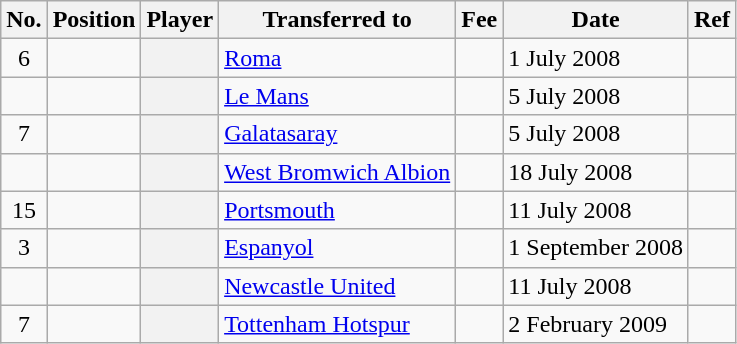<table class="sortable wikitable plainrowheaders" style="text-align:center; text-align:left">
<tr>
<th scope="col">No.</th>
<th scope="col">Position</th>
<th scope="col">Player</th>
<th scope="col">Transferred to</th>
<th scope="col">Fee</th>
<th scope="col">Date</th>
<th scope="col" class=unsortable>Ref</th>
</tr>
<tr>
<td align=center>6</td>
<td align=center></td>
<th scope=row></th>
<td><a href='#'>Roma</a></td>
<td></td>
<td>1 July 2008</td>
<td align=center></td>
</tr>
<tr>
<td></td>
<td align=center></td>
<th scope=row></th>
<td><a href='#'>Le Mans</a></td>
<td></td>
<td>5 July 2008</td>
<td align=center></td>
</tr>
<tr>
<td align=center>7</td>
<td align=center></td>
<th scope=row></th>
<td><a href='#'>Galatasaray</a></td>
<td></td>
<td>5 July 2008</td>
<td align=center></td>
</tr>
<tr>
<td></td>
<td align=center></td>
<th scope=row></th>
<td><a href='#'>West Bromwich Albion</a></td>
<td></td>
<td>18 July 2008</td>
<td align=center></td>
</tr>
<tr>
<td align=center>15</td>
<td align=center></td>
<th scope=row></th>
<td><a href='#'>Portsmouth</a></td>
<td></td>
<td>11 July 2008</td>
<td align=center></td>
</tr>
<tr>
<td align=center>3</td>
<td align=center></td>
<th scope=row></th>
<td><a href='#'>Espanyol</a></td>
<td></td>
<td>1 September 2008</td>
<td align=center></td>
</tr>
<tr>
<td></td>
<td align=center></td>
<th scope=row></th>
<td><a href='#'>Newcastle United</a></td>
<td></td>
<td>11 July 2008</td>
<td align=center></td>
</tr>
<tr>
<td align=center>7</td>
<td align=center></td>
<th scope=row></th>
<td><a href='#'>Tottenham Hotspur</a></td>
<td></td>
<td>2 February 2009</td>
<td align=center></td>
</tr>
</table>
